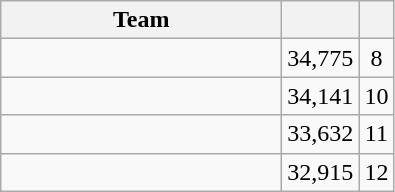<table class="wikitable">
<tr>
<th width=180>Team</th>
<th></th>
<th></th>
</tr>
<tr>
<td></td>
<td align=right>34,775</td>
<td align=center>8</td>
</tr>
<tr>
<td></td>
<td align=right>34,141</td>
<td align=center>10</td>
</tr>
<tr>
<td></td>
<td align=right>33,632</td>
<td align=center>11</td>
</tr>
<tr>
<td></td>
<td align=right>32,915</td>
<td align=center>12</td>
</tr>
</table>
